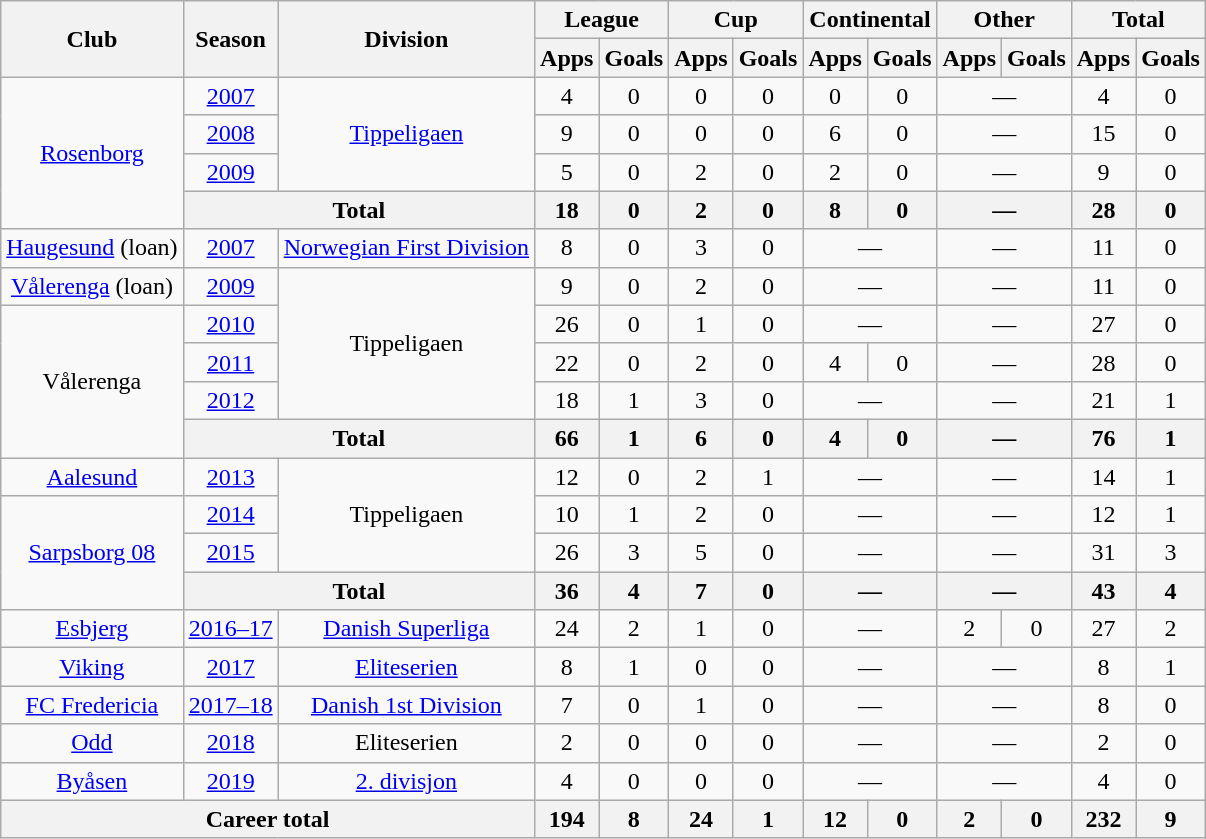<table class="wikitable" style="text-align: center;">
<tr>
<th rowspan="2">Club</th>
<th rowspan="2">Season</th>
<th rowspan="2">Division</th>
<th colspan="2">League</th>
<th colspan="2">Cup</th>
<th colspan="2">Continental</th>
<th colspan="2">Other</th>
<th colspan="2">Total</th>
</tr>
<tr>
<th>Apps</th>
<th>Goals</th>
<th>Apps</th>
<th>Goals</th>
<th>Apps</th>
<th>Goals</th>
<th>Apps</th>
<th>Goals</th>
<th>Apps</th>
<th>Goals</th>
</tr>
<tr>
<td rowspan="4"><a href='#'>Rosenborg</a></td>
<td><a href='#'>2007</a></td>
<td rowspan="3"><a href='#'>Tippeligaen</a></td>
<td>4</td>
<td>0</td>
<td>0</td>
<td>0</td>
<td>0</td>
<td>0</td>
<td colspan="2">—</td>
<td>4</td>
<td>0</td>
</tr>
<tr>
<td><a href='#'>2008</a></td>
<td>9</td>
<td>0</td>
<td>0</td>
<td>0</td>
<td>6</td>
<td>0</td>
<td colspan="2">—</td>
<td>15</td>
<td>0</td>
</tr>
<tr>
<td><a href='#'>2009</a></td>
<td>5</td>
<td>0</td>
<td>2</td>
<td>0</td>
<td>2</td>
<td>0</td>
<td colspan="2">—</td>
<td>9</td>
<td>0</td>
</tr>
<tr>
<th colspan="2">Total</th>
<th>18</th>
<th>0</th>
<th>2</th>
<th>0</th>
<th>8</th>
<th>0</th>
<th colspan="2">—</th>
<th>28</th>
<th>0</th>
</tr>
<tr>
<td><a href='#'>Haugesund</a> (loan)</td>
<td><a href='#'>2007</a></td>
<td><a href='#'>Norwegian First Division</a></td>
<td>8</td>
<td>0</td>
<td>3</td>
<td>0</td>
<td colspan="2">—</td>
<td colspan="2">—</td>
<td>11</td>
<td>0</td>
</tr>
<tr>
<td><a href='#'>Vålerenga</a> (loan)</td>
<td><a href='#'>2009</a></td>
<td rowspan="4">Tippeligaen</td>
<td>9</td>
<td>0</td>
<td>2</td>
<td>0</td>
<td colspan="2">—</td>
<td colspan="2">—</td>
<td>11</td>
<td>0</td>
</tr>
<tr>
<td rowspan="4">Vålerenga</td>
<td><a href='#'>2010</a></td>
<td>26</td>
<td>0</td>
<td>1</td>
<td>0</td>
<td colspan="2">—</td>
<td colspan="2">—</td>
<td>27</td>
<td>0</td>
</tr>
<tr>
<td><a href='#'>2011</a></td>
<td>22</td>
<td>0</td>
<td>2</td>
<td>0</td>
<td>4</td>
<td>0</td>
<td colspan="2">—</td>
<td>28</td>
<td>0</td>
</tr>
<tr>
<td><a href='#'>2012</a></td>
<td>18</td>
<td>1</td>
<td>3</td>
<td>0</td>
<td colspan="2">—</td>
<td colspan="2">—</td>
<td>21</td>
<td>1</td>
</tr>
<tr>
<th colspan="2">Total</th>
<th>66</th>
<th>1</th>
<th>6</th>
<th>0</th>
<th>4</th>
<th>0</th>
<th colspan="2">—</th>
<th>76</th>
<th>1</th>
</tr>
<tr>
<td><a href='#'>Aalesund</a></td>
<td><a href='#'>2013</a></td>
<td rowspan="3">Tippeligaen</td>
<td>12</td>
<td>0</td>
<td>2</td>
<td>1</td>
<td colspan="2">—</td>
<td colspan="2">—</td>
<td>14</td>
<td>1</td>
</tr>
<tr>
<td rowspan="3"><a href='#'>Sarpsborg 08</a></td>
<td><a href='#'>2014</a></td>
<td>10</td>
<td>1</td>
<td>2</td>
<td>0</td>
<td colspan="2">—</td>
<td colspan="2">—</td>
<td>12</td>
<td>1</td>
</tr>
<tr>
<td><a href='#'>2015</a></td>
<td>26</td>
<td>3</td>
<td>5</td>
<td>0</td>
<td colspan="2">—</td>
<td colspan="2">—</td>
<td>31</td>
<td>3</td>
</tr>
<tr>
<th colspan="2">Total</th>
<th>36</th>
<th>4</th>
<th>7</th>
<th>0</th>
<th colspan="2">—</th>
<th colspan="2">—</th>
<th>43</th>
<th>4</th>
</tr>
<tr>
<td><a href='#'>Esbjerg</a></td>
<td><a href='#'>2016–17</a></td>
<td><a href='#'>Danish Superliga</a></td>
<td>24</td>
<td>2</td>
<td>1</td>
<td>0</td>
<td colspan="2">—</td>
<td>2</td>
<td>0</td>
<td>27</td>
<td>2</td>
</tr>
<tr>
<td><a href='#'>Viking</a></td>
<td><a href='#'>2017</a></td>
<td><a href='#'>Eliteserien</a></td>
<td>8</td>
<td>1</td>
<td>0</td>
<td>0</td>
<td colspan="2">—</td>
<td colspan="2">—</td>
<td>8</td>
<td>1</td>
</tr>
<tr>
<td><a href='#'>FC Fredericia</a></td>
<td><a href='#'>2017–18</a></td>
<td><a href='#'>Danish 1st Division</a></td>
<td>7</td>
<td>0</td>
<td>1</td>
<td>0</td>
<td colspan="2">—</td>
<td colspan="2">—</td>
<td>8</td>
<td>0</td>
</tr>
<tr>
<td><a href='#'>Odd</a></td>
<td><a href='#'>2018</a></td>
<td>Eliteserien</td>
<td>2</td>
<td>0</td>
<td>0</td>
<td>0</td>
<td colspan="2">—</td>
<td colspan="2">—</td>
<td>2</td>
<td>0</td>
</tr>
<tr>
<td><a href='#'>Byåsen</a></td>
<td><a href='#'>2019</a></td>
<td><a href='#'>2. divisjon</a></td>
<td>4</td>
<td>0</td>
<td>0</td>
<td>0</td>
<td colspan="2">—</td>
<td colspan="2">—</td>
<td>4</td>
<td>0</td>
</tr>
<tr>
<th colspan="3">Career total</th>
<th>194</th>
<th>8</th>
<th>24</th>
<th>1</th>
<th>12</th>
<th>0</th>
<th>2</th>
<th>0</th>
<th>232</th>
<th>9</th>
</tr>
</table>
